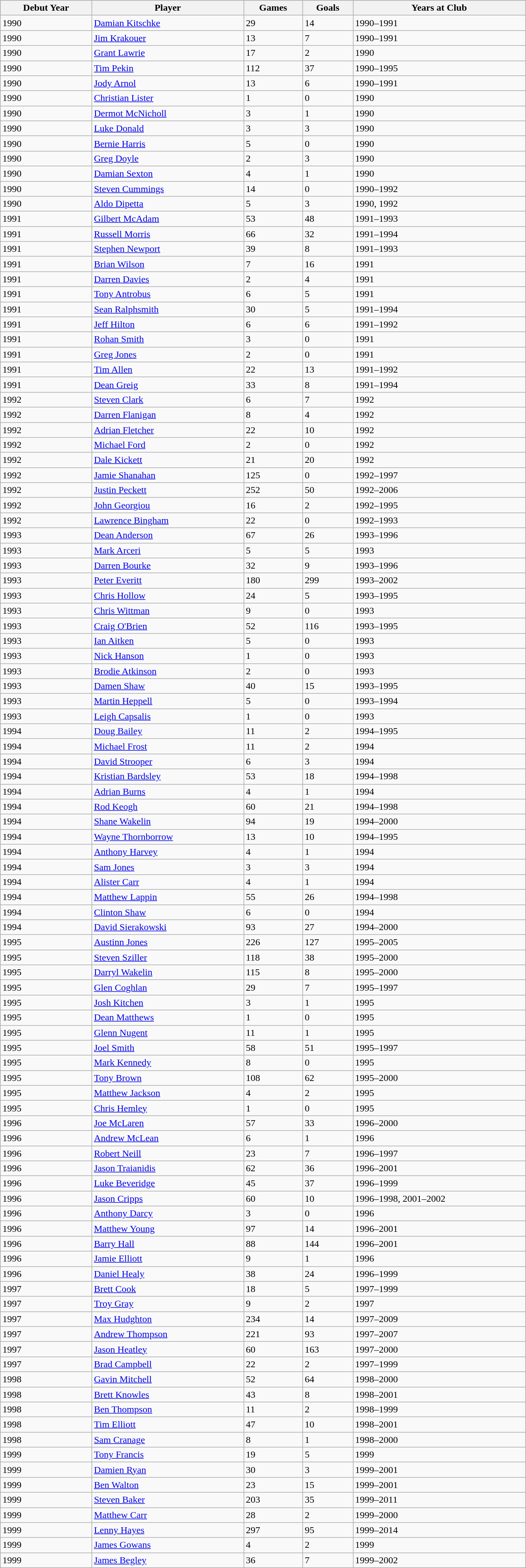<table class="wikitable" style="width:70%;">
<tr style="background:#87cefa;">
<th>Debut Year</th>
<th>Player</th>
<th>Games</th>
<th>Goals</th>
<th>Years at Club</th>
</tr>
<tr>
<td>1990</td>
<td><a href='#'>Damian Kitschke</a></td>
<td>29</td>
<td>14</td>
<td>1990–1991</td>
</tr>
<tr>
<td>1990</td>
<td><a href='#'>Jim Krakouer</a></td>
<td>13</td>
<td>7</td>
<td>1990–1991</td>
</tr>
<tr>
<td>1990</td>
<td><a href='#'>Grant Lawrie</a></td>
<td>17</td>
<td>2</td>
<td>1990</td>
</tr>
<tr>
<td>1990</td>
<td><a href='#'>Tim Pekin</a></td>
<td>112</td>
<td>37</td>
<td>1990–1995</td>
</tr>
<tr>
<td>1990</td>
<td><a href='#'>Jody Arnol</a></td>
<td>13</td>
<td>6</td>
<td>1990–1991</td>
</tr>
<tr>
<td>1990</td>
<td><a href='#'>Christian Lister</a></td>
<td>1</td>
<td>0</td>
<td>1990</td>
</tr>
<tr>
<td>1990</td>
<td><a href='#'>Dermot McNicholl</a></td>
<td>3</td>
<td>1</td>
<td>1990</td>
</tr>
<tr>
<td>1990</td>
<td><a href='#'>Luke Donald</a></td>
<td>3</td>
<td>3</td>
<td>1990</td>
</tr>
<tr>
<td>1990</td>
<td><a href='#'>Bernie Harris</a></td>
<td>5</td>
<td>0</td>
<td>1990</td>
</tr>
<tr>
<td>1990</td>
<td><a href='#'>Greg Doyle</a></td>
<td>2</td>
<td>3</td>
<td>1990</td>
</tr>
<tr>
<td>1990</td>
<td><a href='#'>Damian Sexton</a></td>
<td>4</td>
<td>1</td>
<td>1990</td>
</tr>
<tr>
<td>1990</td>
<td><a href='#'>Steven Cummings</a></td>
<td>14</td>
<td>0</td>
<td>1990–1992</td>
</tr>
<tr>
<td>1990</td>
<td><a href='#'>Aldo Dipetta</a></td>
<td>5</td>
<td>3</td>
<td>1990, 1992</td>
</tr>
<tr>
<td>1991</td>
<td><a href='#'>Gilbert McAdam</a></td>
<td>53</td>
<td>48</td>
<td>1991–1993</td>
</tr>
<tr>
<td>1991</td>
<td><a href='#'>Russell Morris</a></td>
<td>66</td>
<td>32</td>
<td>1991–1994</td>
</tr>
<tr>
<td>1991</td>
<td><a href='#'>Stephen Newport</a></td>
<td>39</td>
<td>8</td>
<td>1991–1993</td>
</tr>
<tr>
<td>1991</td>
<td><a href='#'>Brian Wilson</a></td>
<td>7</td>
<td>16</td>
<td>1991</td>
</tr>
<tr>
<td>1991</td>
<td><a href='#'>Darren Davies</a></td>
<td>2</td>
<td>4</td>
<td>1991</td>
</tr>
<tr>
<td>1991</td>
<td><a href='#'>Tony Antrobus</a></td>
<td>6</td>
<td>5</td>
<td>1991</td>
</tr>
<tr>
<td>1991</td>
<td><a href='#'>Sean Ralphsmith</a></td>
<td>30</td>
<td>5</td>
<td>1991–1994</td>
</tr>
<tr>
<td>1991</td>
<td><a href='#'>Jeff Hilton</a></td>
<td>6</td>
<td>6</td>
<td>1991–1992</td>
</tr>
<tr>
<td>1991</td>
<td><a href='#'>Rohan Smith</a></td>
<td>3</td>
<td>0</td>
<td>1991</td>
</tr>
<tr>
<td>1991</td>
<td><a href='#'>Greg Jones</a></td>
<td>2</td>
<td>0</td>
<td>1991</td>
</tr>
<tr>
<td>1991</td>
<td><a href='#'>Tim Allen</a></td>
<td>22</td>
<td>13</td>
<td>1991–1992</td>
</tr>
<tr>
<td>1991</td>
<td><a href='#'>Dean Greig</a></td>
<td>33</td>
<td>8</td>
<td>1991–1994</td>
</tr>
<tr>
<td>1992</td>
<td><a href='#'>Steven Clark</a></td>
<td>6</td>
<td>7</td>
<td>1992</td>
</tr>
<tr>
<td>1992</td>
<td><a href='#'>Darren Flanigan</a></td>
<td>8</td>
<td>4</td>
<td>1992</td>
</tr>
<tr>
<td>1992</td>
<td><a href='#'>Adrian Fletcher</a></td>
<td>22</td>
<td>10</td>
<td>1992</td>
</tr>
<tr>
<td>1992</td>
<td><a href='#'>Michael Ford</a></td>
<td>2</td>
<td>0</td>
<td>1992</td>
</tr>
<tr>
<td>1992</td>
<td><a href='#'>Dale Kickett</a></td>
<td>21</td>
<td>20</td>
<td>1992</td>
</tr>
<tr>
<td>1992</td>
<td><a href='#'>Jamie Shanahan</a></td>
<td>125</td>
<td>0</td>
<td>1992–1997</td>
</tr>
<tr>
<td>1992</td>
<td><a href='#'>Justin Peckett</a></td>
<td>252</td>
<td>50</td>
<td>1992–2006</td>
</tr>
<tr>
<td>1992</td>
<td><a href='#'>John Georgiou</a></td>
<td>16</td>
<td>2</td>
<td>1992–1995</td>
</tr>
<tr>
<td>1992</td>
<td><a href='#'>Lawrence Bingham</a></td>
<td>22</td>
<td>0</td>
<td>1992–1993</td>
</tr>
<tr>
<td>1993</td>
<td><a href='#'>Dean Anderson</a></td>
<td>67</td>
<td>26</td>
<td>1993–1996</td>
</tr>
<tr>
<td>1993</td>
<td><a href='#'>Mark Arceri</a></td>
<td>5</td>
<td>5</td>
<td>1993</td>
</tr>
<tr>
<td>1993</td>
<td><a href='#'>Darren Bourke</a></td>
<td>32</td>
<td>9</td>
<td>1993–1996</td>
</tr>
<tr>
<td>1993</td>
<td><a href='#'>Peter Everitt</a></td>
<td>180</td>
<td>299</td>
<td>1993–2002</td>
</tr>
<tr>
<td>1993</td>
<td><a href='#'>Chris Hollow</a></td>
<td>24</td>
<td>5</td>
<td>1993–1995</td>
</tr>
<tr>
<td>1993</td>
<td><a href='#'>Chris Wittman</a></td>
<td>9</td>
<td>0</td>
<td>1993</td>
</tr>
<tr>
<td>1993</td>
<td><a href='#'>Craig O'Brien</a></td>
<td>52</td>
<td>116</td>
<td>1993–1995</td>
</tr>
<tr>
<td>1993</td>
<td><a href='#'>Ian Aitken</a></td>
<td>5</td>
<td>0</td>
<td>1993</td>
</tr>
<tr>
<td>1993</td>
<td><a href='#'>Nick Hanson</a></td>
<td>1</td>
<td>0</td>
<td>1993</td>
</tr>
<tr>
<td>1993</td>
<td><a href='#'>Brodie Atkinson</a></td>
<td>2</td>
<td>0</td>
<td>1993</td>
</tr>
<tr>
<td>1993</td>
<td><a href='#'>Damen Shaw</a></td>
<td>40</td>
<td>15</td>
<td>1993–1995</td>
</tr>
<tr>
<td>1993</td>
<td><a href='#'>Martin Heppell</a></td>
<td>5</td>
<td>0</td>
<td>1993–1994</td>
</tr>
<tr>
<td>1993</td>
<td><a href='#'>Leigh Capsalis</a></td>
<td>1</td>
<td>0</td>
<td>1993</td>
</tr>
<tr>
<td>1994</td>
<td><a href='#'>Doug Bailey</a></td>
<td>11</td>
<td>2</td>
<td>1994–1995</td>
</tr>
<tr>
<td>1994</td>
<td><a href='#'>Michael Frost</a></td>
<td>11</td>
<td>2</td>
<td>1994</td>
</tr>
<tr>
<td>1994</td>
<td><a href='#'>David Strooper</a></td>
<td>6</td>
<td>3</td>
<td>1994</td>
</tr>
<tr>
<td>1994</td>
<td><a href='#'>Kristian Bardsley</a></td>
<td>53</td>
<td>18</td>
<td>1994–1998</td>
</tr>
<tr>
<td>1994</td>
<td><a href='#'>Adrian Burns</a></td>
<td>4</td>
<td>1</td>
<td>1994</td>
</tr>
<tr>
<td>1994</td>
<td><a href='#'>Rod Keogh</a></td>
<td>60</td>
<td>21</td>
<td>1994–1998</td>
</tr>
<tr>
<td>1994</td>
<td><a href='#'>Shane Wakelin</a></td>
<td>94</td>
<td>19</td>
<td>1994–2000</td>
</tr>
<tr>
<td>1994</td>
<td><a href='#'>Wayne Thornborrow</a></td>
<td>13</td>
<td>10</td>
<td>1994–1995</td>
</tr>
<tr>
<td>1994</td>
<td><a href='#'>Anthony Harvey</a></td>
<td>4</td>
<td>1</td>
<td>1994</td>
</tr>
<tr>
<td>1994</td>
<td><a href='#'>Sam Jones</a></td>
<td>3</td>
<td>3</td>
<td>1994</td>
</tr>
<tr>
<td>1994</td>
<td><a href='#'>Alister Carr</a></td>
<td>4</td>
<td>1</td>
<td>1994</td>
</tr>
<tr>
<td>1994</td>
<td><a href='#'>Matthew Lappin</a></td>
<td>55</td>
<td>26</td>
<td>1994–1998</td>
</tr>
<tr>
<td>1994</td>
<td><a href='#'>Clinton Shaw</a></td>
<td>6</td>
<td>0</td>
<td>1994</td>
</tr>
<tr>
<td>1994</td>
<td><a href='#'>David Sierakowski</a></td>
<td>93</td>
<td>27</td>
<td>1994–2000</td>
</tr>
<tr>
<td>1995</td>
<td><a href='#'>Austinn Jones</a></td>
<td>226</td>
<td>127</td>
<td>1995–2005</td>
</tr>
<tr>
<td>1995</td>
<td><a href='#'>Steven Sziller</a></td>
<td>118</td>
<td>38</td>
<td>1995–2000</td>
</tr>
<tr>
<td>1995</td>
<td><a href='#'>Darryl Wakelin</a></td>
<td>115</td>
<td>8</td>
<td>1995–2000</td>
</tr>
<tr>
<td>1995</td>
<td><a href='#'>Glen Coghlan</a></td>
<td>29</td>
<td>7</td>
<td>1995–1997</td>
</tr>
<tr>
<td>1995</td>
<td><a href='#'>Josh Kitchen</a></td>
<td>3</td>
<td>1</td>
<td>1995</td>
</tr>
<tr>
<td>1995</td>
<td><a href='#'>Dean Matthews</a></td>
<td>1</td>
<td>0</td>
<td>1995</td>
</tr>
<tr>
<td>1995</td>
<td><a href='#'>Glenn Nugent</a></td>
<td>11</td>
<td>1</td>
<td>1995</td>
</tr>
<tr>
<td>1995</td>
<td><a href='#'>Joel Smith</a></td>
<td>58</td>
<td>51</td>
<td>1995–1997</td>
</tr>
<tr>
<td>1995</td>
<td><a href='#'>Mark Kennedy</a></td>
<td>8</td>
<td>0</td>
<td>1995</td>
</tr>
<tr>
<td>1995</td>
<td><a href='#'>Tony Brown</a></td>
<td>108</td>
<td>62</td>
<td>1995–2000</td>
</tr>
<tr>
<td>1995</td>
<td><a href='#'>Matthew Jackson</a></td>
<td>4</td>
<td>2</td>
<td>1995</td>
</tr>
<tr>
<td>1995</td>
<td><a href='#'>Chris Hemley</a></td>
<td>1</td>
<td>0</td>
<td>1995</td>
</tr>
<tr>
<td>1996</td>
<td><a href='#'>Joe McLaren</a></td>
<td>57</td>
<td>33</td>
<td>1996–2000</td>
</tr>
<tr>
<td>1996</td>
<td><a href='#'>Andrew McLean</a></td>
<td>6</td>
<td>1</td>
<td>1996</td>
</tr>
<tr>
<td>1996</td>
<td><a href='#'>Robert Neill</a></td>
<td>23</td>
<td>7</td>
<td>1996–1997</td>
</tr>
<tr>
<td>1996</td>
<td><a href='#'>Jason Traianidis</a></td>
<td>62</td>
<td>36</td>
<td>1996–2001</td>
</tr>
<tr>
<td>1996</td>
<td><a href='#'>Luke Beveridge</a></td>
<td>45</td>
<td>37</td>
<td>1996–1999</td>
</tr>
<tr>
<td>1996</td>
<td><a href='#'>Jason Cripps</a></td>
<td>60</td>
<td>10</td>
<td>1996–1998, 2001–2002</td>
</tr>
<tr>
<td>1996</td>
<td><a href='#'>Anthony Darcy</a></td>
<td>3</td>
<td>0</td>
<td>1996</td>
</tr>
<tr>
<td>1996</td>
<td><a href='#'>Matthew Young</a></td>
<td>97</td>
<td>14</td>
<td>1996–2001</td>
</tr>
<tr>
<td>1996</td>
<td><a href='#'>Barry Hall</a></td>
<td>88</td>
<td>144</td>
<td>1996–2001</td>
</tr>
<tr>
<td>1996</td>
<td><a href='#'>Jamie Elliott</a></td>
<td>9</td>
<td>1</td>
<td>1996</td>
</tr>
<tr>
<td>1996</td>
<td><a href='#'>Daniel Healy</a></td>
<td>38</td>
<td>24</td>
<td>1996–1999</td>
</tr>
<tr>
<td>1997</td>
<td><a href='#'>Brett Cook</a></td>
<td>18</td>
<td>5</td>
<td>1997–1999</td>
</tr>
<tr>
<td>1997</td>
<td><a href='#'>Troy Gray</a></td>
<td>9</td>
<td>2</td>
<td>1997</td>
</tr>
<tr>
<td>1997</td>
<td><a href='#'>Max Hudghton</a></td>
<td>234</td>
<td>14</td>
<td>1997–2009</td>
</tr>
<tr>
<td>1997</td>
<td><a href='#'>Andrew Thompson</a></td>
<td>221</td>
<td>93</td>
<td>1997–2007</td>
</tr>
<tr>
<td>1997</td>
<td><a href='#'>Jason Heatley</a></td>
<td>60</td>
<td>163</td>
<td>1997–2000</td>
</tr>
<tr>
<td>1997</td>
<td><a href='#'>Brad Campbell</a></td>
<td>22</td>
<td>2</td>
<td>1997–1999</td>
</tr>
<tr>
<td>1998</td>
<td><a href='#'>Gavin Mitchell</a></td>
<td>52</td>
<td>64</td>
<td>1998–2000</td>
</tr>
<tr>
<td>1998</td>
<td><a href='#'>Brett Knowles</a></td>
<td>43</td>
<td>8</td>
<td>1998–2001</td>
</tr>
<tr>
<td>1998</td>
<td><a href='#'>Ben Thompson</a></td>
<td>11</td>
<td>2</td>
<td>1998–1999</td>
</tr>
<tr>
<td>1998</td>
<td><a href='#'>Tim Elliott</a></td>
<td>47</td>
<td>10</td>
<td>1998–2001</td>
</tr>
<tr>
<td>1998</td>
<td><a href='#'>Sam Cranage</a></td>
<td>8</td>
<td>1</td>
<td>1998–2000</td>
</tr>
<tr>
<td>1999</td>
<td><a href='#'>Tony Francis</a></td>
<td>19</td>
<td>5</td>
<td>1999</td>
</tr>
<tr>
<td>1999</td>
<td><a href='#'>Damien Ryan</a></td>
<td>30</td>
<td>3</td>
<td>1999–2001</td>
</tr>
<tr>
<td>1999</td>
<td><a href='#'>Ben Walton</a></td>
<td>23</td>
<td>15</td>
<td>1999–2001</td>
</tr>
<tr>
<td>1999</td>
<td><a href='#'>Steven Baker</a></td>
<td>203</td>
<td>35</td>
<td>1999–2011</td>
</tr>
<tr>
<td>1999</td>
<td><a href='#'>Matthew Carr</a></td>
<td>28</td>
<td>2</td>
<td>1999–2000</td>
</tr>
<tr>
<td>1999</td>
<td><a href='#'>Lenny Hayes</a></td>
<td>297</td>
<td>95</td>
<td>1999–2014</td>
</tr>
<tr>
<td>1999</td>
<td><a href='#'>James Gowans</a></td>
<td>4</td>
<td>2</td>
<td>1999</td>
</tr>
<tr>
<td>1999</td>
<td><a href='#'>James Begley</a></td>
<td>36</td>
<td>7</td>
<td>1999–2002</td>
</tr>
</table>
